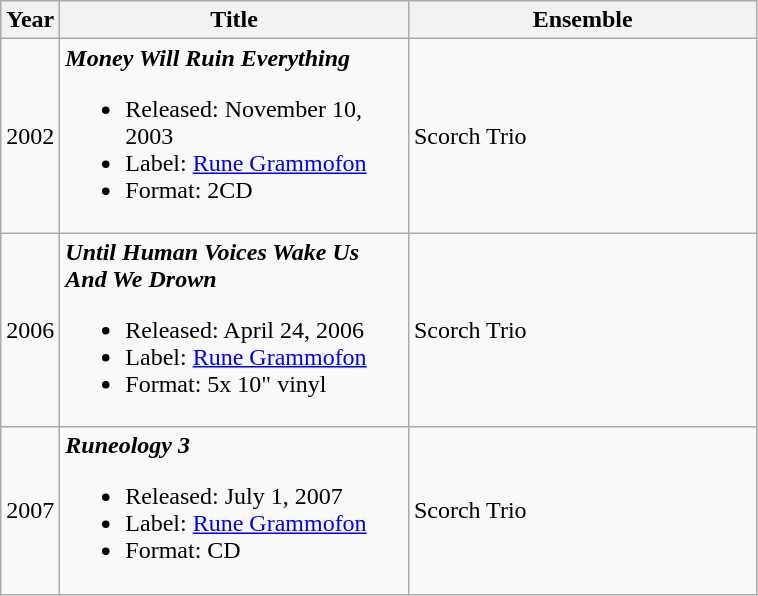<table class="wikitable">
<tr>
<th>Year</th>
<th style="width:225px;">Title</th>
<th style="width:225px;">Ensemble</th>
</tr>
<tr>
<td>2002</td>
<td style="width:225px;"><strong><em>Money Will Ruin Everything</em></strong><br><ul><li>Released: November 10, 2003</li><li>Label: <a href='#'>Rune Grammofon</a> </li><li>Format: 2CD</li></ul></td>
<td>Scorch Trio</td>
</tr>
<tr>
<td>2006</td>
<td style="width:225px;"><strong><em>Until Human Voices Wake Us And We Drown</em></strong><br><ul><li>Released: April 24, 2006</li><li>Label: <a href='#'>Rune Grammofon</a> </li><li>Format: 5x 10" vinyl</li></ul></td>
<td>Scorch Trio</td>
</tr>
<tr>
<td>2007</td>
<td style="width:225px;"><strong><em>Runeology 3</em></strong><br><ul><li>Released: July 1, 2007</li><li>Label: <a href='#'>Rune Grammofon</a> </li><li>Format: CD</li></ul></td>
<td>Scorch Trio</td>
</tr>
</table>
